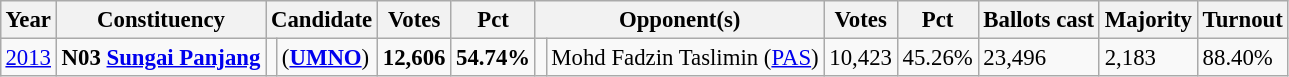<table class="wikitable" style="margin:0.5em ; font-size:95%">
<tr>
<th>Year</th>
<th>Constituency</th>
<th colspan=2>Candidate</th>
<th>Votes</th>
<th>Pct</th>
<th colspan=2>Opponent(s)</th>
<th>Votes</th>
<th>Pct</th>
<th>Ballots cast</th>
<th>Majority</th>
<th>Turnout</th>
</tr>
<tr>
<td><a href='#'>2013</a></td>
<td><strong>N03 <a href='#'>Sungai Panjang</a></strong></td>
<td></td>
<td> (<a href='#'><strong>UMNO</strong></a>)</td>
<td align="right"><strong>12,606</strong></td>
<td><strong>54.74%</strong></td>
<td></td>
<td>Mohd Fadzin Taslimin (<a href='#'>PAS</a>)</td>
<td align="right">10,423</td>
<td>45.26%</td>
<td>23,496</td>
<td>2,183</td>
<td>88.40%</td>
</tr>
</table>
